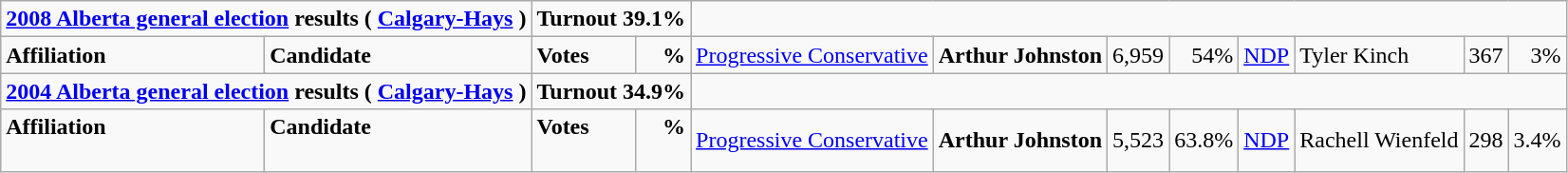<table class="wikitable">
<tr>
<td colspan="3" align=center><strong><a href='#'>2008 Alberta general election</a> results ( <a href='#'>Calgary-Hays</a> )</strong></td>
<td colspan="2"><span><strong>Turnout 39.1%</strong></span></td>
</tr>
<tr>
<td colspan="2" rowspan="1" align="left" valign="top"><strong>Affiliation</strong></td>
<td valign="top"><strong>Candidate</strong></td>
<td valign="top"><strong>Votes</strong></td>
<td valign="top" align="right"><strong>%</strong><br></td>
<td><a href='#'>Progressive Conservative</a></td>
<td><strong>Arthur Johnston</strong></td>
<td align="right">6,959</td>
<td align="right">54%<br>

</td>
<td><a href='#'>NDP</a></td>
<td>Tyler Kinch</td>
<td align="right">367</td>
<td align="right">3%<br></td>
</tr>
<tr>
<td colspan="3" align=center><strong><a href='#'>2004 Alberta general election</a> results ( <a href='#'>Calgary-Hays</a> )</strong></td>
<td colspan="2"><span><strong>Turnout 34.9%</strong></span></td>
</tr>
<tr>
<td colspan="2" rowspan="1" align="left" valign="top"><strong>Affiliation</strong></td>
<td valign="top"><strong>Candidate</strong></td>
<td valign="top"><strong>Votes</strong></td>
<td valign="top" align="right"><strong>%</strong><br><br></td>
<td><a href='#'>Progressive Conservative</a></td>
<td><strong>Arthur Johnston</strong></td>
<td align="right">5,523</td>
<td align="right">63.8%<br>

</td>
<td><a href='#'>NDP</a></td>
<td>Rachell Wienfeld</td>
<td align="right">298</td>
<td align="right">3.4%<br></td>
</tr>
</table>
